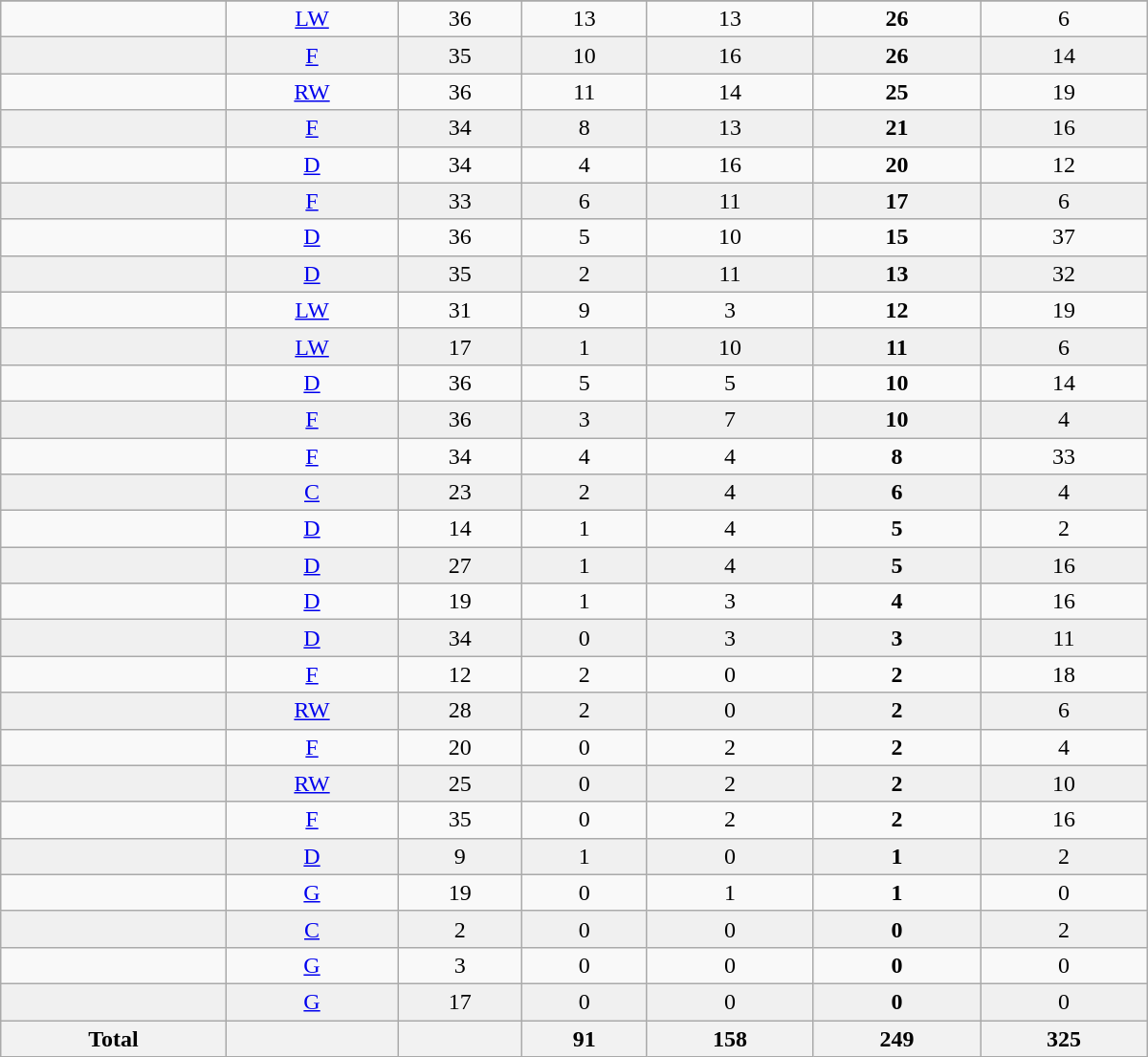<table class="wikitable sortable" width ="800">
<tr align="center">
</tr>
<tr align="center" bgcolor="">
<td></td>
<td><a href='#'>LW</a></td>
<td>36</td>
<td>13</td>
<td>13</td>
<td><strong>26</strong></td>
<td>6</td>
</tr>
<tr align="center" bgcolor="f0f0f0">
<td></td>
<td><a href='#'>F</a></td>
<td>35</td>
<td>10</td>
<td>16</td>
<td><strong>26</strong></td>
<td>14</td>
</tr>
<tr align="center" bgcolor="">
<td></td>
<td><a href='#'>RW</a></td>
<td>36</td>
<td>11</td>
<td>14</td>
<td><strong>25</strong></td>
<td>19</td>
</tr>
<tr align="center" bgcolor="f0f0f0">
<td></td>
<td><a href='#'>F</a></td>
<td>34</td>
<td>8</td>
<td>13</td>
<td><strong>21</strong></td>
<td>16</td>
</tr>
<tr align="center" bgcolor="">
<td></td>
<td><a href='#'>D</a></td>
<td>34</td>
<td>4</td>
<td>16</td>
<td><strong>20</strong></td>
<td>12</td>
</tr>
<tr align="center" bgcolor="f0f0f0">
<td></td>
<td><a href='#'>F</a></td>
<td>33</td>
<td>6</td>
<td>11</td>
<td><strong>17</strong></td>
<td>6</td>
</tr>
<tr align="center" bgcolor="">
<td></td>
<td><a href='#'>D</a></td>
<td>36</td>
<td>5</td>
<td>10</td>
<td><strong>15</strong></td>
<td>37</td>
</tr>
<tr align="center" bgcolor="f0f0f0">
<td></td>
<td><a href='#'>D</a></td>
<td>35</td>
<td>2</td>
<td>11</td>
<td><strong>13</strong></td>
<td>32</td>
</tr>
<tr align="center" bgcolor="">
<td></td>
<td><a href='#'>LW</a></td>
<td>31</td>
<td>9</td>
<td>3</td>
<td><strong>12</strong></td>
<td>19</td>
</tr>
<tr align="center" bgcolor="f0f0f0">
<td></td>
<td><a href='#'>LW</a></td>
<td>17</td>
<td>1</td>
<td>10</td>
<td><strong>11</strong></td>
<td>6</td>
</tr>
<tr align="center" bgcolor="">
<td></td>
<td><a href='#'>D</a></td>
<td>36</td>
<td>5</td>
<td>5</td>
<td><strong>10</strong></td>
<td>14</td>
</tr>
<tr align="center" bgcolor="f0f0f0">
<td></td>
<td><a href='#'>F</a></td>
<td>36</td>
<td>3</td>
<td>7</td>
<td><strong>10</strong></td>
<td>4</td>
</tr>
<tr align="center" bgcolor="">
<td></td>
<td><a href='#'>F</a></td>
<td>34</td>
<td>4</td>
<td>4</td>
<td><strong>8</strong></td>
<td>33</td>
</tr>
<tr align="center" bgcolor="f0f0f0">
<td></td>
<td><a href='#'>C</a></td>
<td>23</td>
<td>2</td>
<td>4</td>
<td><strong>6</strong></td>
<td>4</td>
</tr>
<tr align="center" bgcolor="">
<td></td>
<td><a href='#'>D</a></td>
<td>14</td>
<td>1</td>
<td>4</td>
<td><strong>5</strong></td>
<td>2</td>
</tr>
<tr align="center" bgcolor="f0f0f0">
<td></td>
<td><a href='#'>D</a></td>
<td>27</td>
<td>1</td>
<td>4</td>
<td><strong>5</strong></td>
<td>16</td>
</tr>
<tr align="center" bgcolor="">
<td></td>
<td><a href='#'>D</a></td>
<td>19</td>
<td>1</td>
<td>3</td>
<td><strong>4</strong></td>
<td>16</td>
</tr>
<tr align="center" bgcolor="f0f0f0">
<td></td>
<td><a href='#'>D</a></td>
<td>34</td>
<td>0</td>
<td>3</td>
<td><strong>3</strong></td>
<td>11</td>
</tr>
<tr align="center" bgcolor="">
<td></td>
<td><a href='#'>F</a></td>
<td>12</td>
<td>2</td>
<td>0</td>
<td><strong>2</strong></td>
<td>18</td>
</tr>
<tr align="center" bgcolor="f0f0f0">
<td></td>
<td><a href='#'>RW</a></td>
<td>28</td>
<td>2</td>
<td>0</td>
<td><strong>2</strong></td>
<td>6</td>
</tr>
<tr align="center" bgcolor="">
<td></td>
<td><a href='#'>F</a></td>
<td>20</td>
<td>0</td>
<td>2</td>
<td><strong>2</strong></td>
<td>4</td>
</tr>
<tr align="center" bgcolor="f0f0f0">
<td></td>
<td><a href='#'>RW</a></td>
<td>25</td>
<td>0</td>
<td>2</td>
<td><strong>2</strong></td>
<td>10</td>
</tr>
<tr align="center" bgcolor="">
<td></td>
<td><a href='#'>F</a></td>
<td>35</td>
<td>0</td>
<td>2</td>
<td><strong>2</strong></td>
<td>16</td>
</tr>
<tr align="center" bgcolor="f0f0f0">
<td></td>
<td><a href='#'>D</a></td>
<td>9</td>
<td>1</td>
<td>0</td>
<td><strong>1</strong></td>
<td>2</td>
</tr>
<tr align="center" bgcolor="">
<td></td>
<td><a href='#'>G</a></td>
<td>19</td>
<td>0</td>
<td>1</td>
<td><strong>1</strong></td>
<td>0</td>
</tr>
<tr align="center" bgcolor="f0f0f0">
<td></td>
<td><a href='#'>C</a></td>
<td>2</td>
<td>0</td>
<td>0</td>
<td><strong>0</strong></td>
<td>2</td>
</tr>
<tr align="center" bgcolor="">
<td></td>
<td><a href='#'>G</a></td>
<td>3</td>
<td>0</td>
<td>0</td>
<td><strong>0</strong></td>
<td>0</td>
</tr>
<tr align="center" bgcolor="f0f0f0">
<td></td>
<td><a href='#'>G</a></td>
<td>17</td>
<td>0</td>
<td>0</td>
<td><strong>0</strong></td>
<td>0</td>
</tr>
<tr>
<th>Total</th>
<th></th>
<th></th>
<th>91</th>
<th>158</th>
<th>249</th>
<th>325</th>
</tr>
</table>
